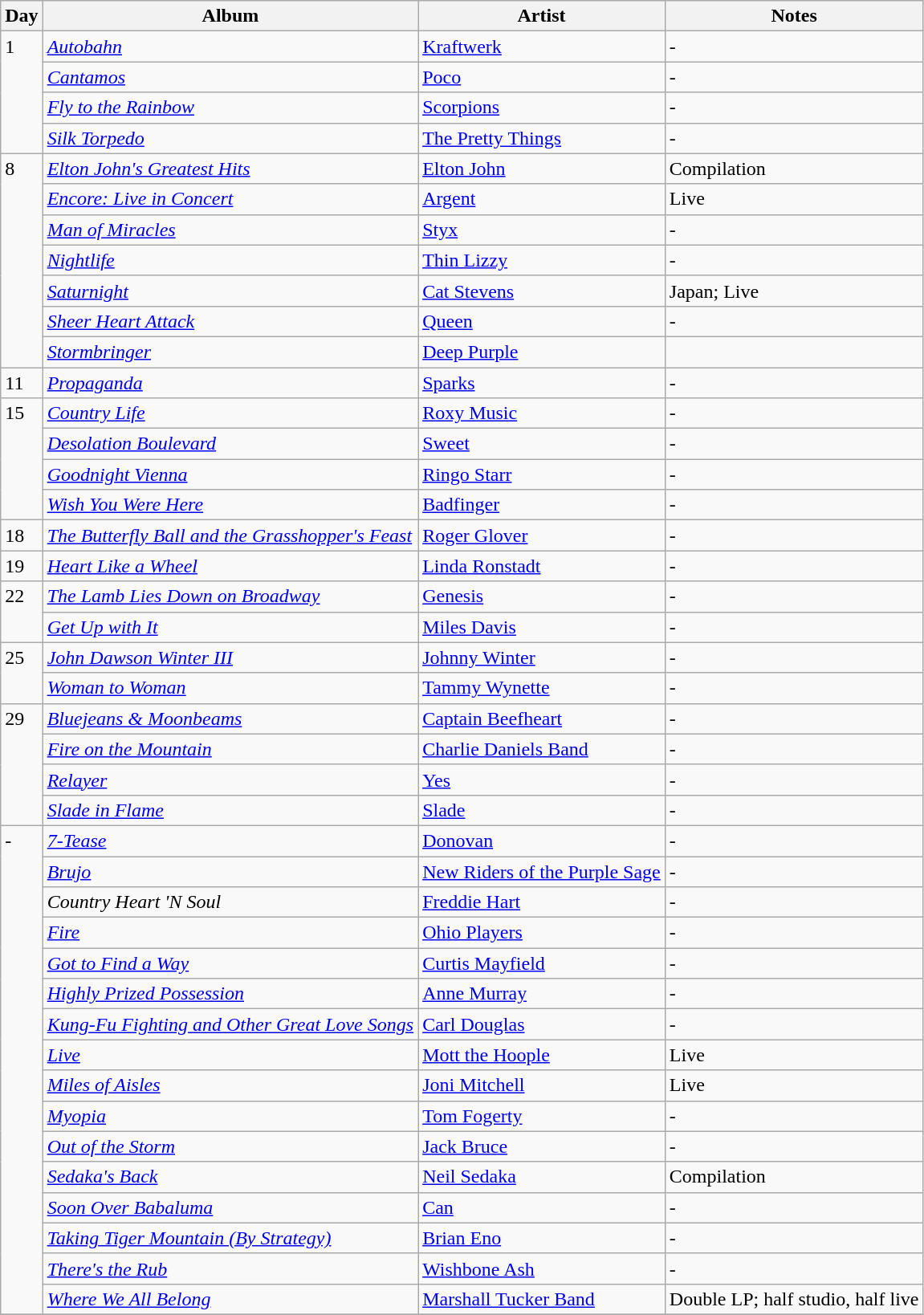<table class="wikitable">
<tr>
<th>Day</th>
<th>Album</th>
<th>Artist</th>
<th>Notes</th>
</tr>
<tr>
<td rowspan="4" valign="top">1</td>
<td><em><a href='#'>Autobahn</a></em></td>
<td><a href='#'>Kraftwerk</a></td>
<td>-</td>
</tr>
<tr>
<td><em><a href='#'>Cantamos</a></em></td>
<td><a href='#'>Poco</a></td>
<td>-</td>
</tr>
<tr>
<td><em><a href='#'>Fly to the Rainbow</a></em></td>
<td><a href='#'>Scorpions</a></td>
<td>-</td>
</tr>
<tr>
<td><em><a href='#'>Silk Torpedo</a></em></td>
<td><a href='#'>The Pretty Things</a></td>
<td>-</td>
</tr>
<tr>
<td rowspan="7" valign="top">8</td>
<td><em><a href='#'>Elton John's Greatest Hits</a></em></td>
<td><a href='#'>Elton John</a></td>
<td>Compilation</td>
</tr>
<tr>
<td><em><a href='#'>Encore: Live in Concert</a></em></td>
<td><a href='#'>Argent</a></td>
<td>Live</td>
</tr>
<tr>
<td><em><a href='#'>Man of Miracles</a></em></td>
<td><a href='#'>Styx</a></td>
<td>-</td>
</tr>
<tr>
<td><em><a href='#'>Nightlife</a></em></td>
<td><a href='#'>Thin Lizzy</a></td>
<td>-</td>
</tr>
<tr>
<td><em><a href='#'>Saturnight</a></em></td>
<td><a href='#'>Cat Stevens</a></td>
<td>Japan; Live</td>
</tr>
<tr>
<td><em><a href='#'>Sheer Heart Attack</a></em></td>
<td><a href='#'>Queen</a></td>
<td>-</td>
</tr>
<tr>
<td><em><a href='#'>Stormbringer</a></em></td>
<td><a href='#'>Deep Purple</a></td>
<td></td>
</tr>
<tr>
<td rowspan="1" valign="top">11</td>
<td><em><a href='#'>Propaganda</a></em></td>
<td><a href='#'>Sparks</a></td>
<td>-</td>
</tr>
<tr>
<td rowspan="4" valign="top">15</td>
<td><em><a href='#'>Country Life</a></em></td>
<td><a href='#'>Roxy Music</a></td>
<td>-</td>
</tr>
<tr>
<td><em><a href='#'>Desolation Boulevard</a></em></td>
<td><a href='#'>Sweet</a></td>
<td>-</td>
</tr>
<tr>
<td><em><a href='#'>Goodnight Vienna</a></em></td>
<td><a href='#'>Ringo Starr</a></td>
<td>-</td>
</tr>
<tr>
<td><em><a href='#'>Wish You Were Here</a></em></td>
<td><a href='#'>Badfinger</a></td>
<td>-</td>
</tr>
<tr>
<td rowspan="1" valign="top">18</td>
<td><em><a href='#'>The Butterfly Ball and the Grasshopper's Feast</a></em></td>
<td><a href='#'>Roger Glover</a></td>
<td>-</td>
</tr>
<tr>
<td rowspan="1" valign="top">19</td>
<td><em><a href='#'>Heart Like a Wheel</a></em></td>
<td><a href='#'>Linda Ronstadt</a></td>
<td>-</td>
</tr>
<tr>
<td rowspan="2" valign="top">22</td>
<td><em><a href='#'>The Lamb Lies Down on Broadway</a></em></td>
<td><a href='#'>Genesis</a></td>
<td>-</td>
</tr>
<tr>
<td><em><a href='#'>Get Up with It</a></em></td>
<td><a href='#'>Miles Davis</a></td>
<td>-</td>
</tr>
<tr>
<td rowspan="2" valign="top">25</td>
<td><em><a href='#'>John Dawson Winter III</a></em></td>
<td><a href='#'>Johnny Winter</a></td>
<td>-</td>
</tr>
<tr>
<td><em><a href='#'>Woman to Woman</a></em></td>
<td><a href='#'>Tammy Wynette</a></td>
<td>-</td>
</tr>
<tr>
<td rowspan="4" valign="top">29</td>
<td><em><a href='#'>Bluejeans & Moonbeams</a></em></td>
<td><a href='#'>Captain Beefheart</a></td>
<td>-</td>
</tr>
<tr>
<td><em><a href='#'>Fire on the Mountain</a></em></td>
<td><a href='#'>Charlie Daniels Band</a></td>
<td>-</td>
</tr>
<tr>
<td><em><a href='#'>Relayer</a></em></td>
<td><a href='#'>Yes</a></td>
<td>-</td>
</tr>
<tr>
<td><em><a href='#'>Slade in Flame</a></em></td>
<td><a href='#'>Slade</a></td>
<td>-</td>
</tr>
<tr>
<td rowspan="16" valign="top">-</td>
<td><em><a href='#'>7-Tease</a></em></td>
<td><a href='#'>Donovan</a></td>
<td>-</td>
</tr>
<tr>
<td><em><a href='#'>Brujo</a></em></td>
<td><a href='#'>New Riders of the Purple Sage</a></td>
<td>-</td>
</tr>
<tr>
<td><em>Country Heart 'N Soul</em></td>
<td><a href='#'>Freddie Hart</a></td>
<td>-</td>
</tr>
<tr>
<td><em><a href='#'>Fire</a></em></td>
<td><a href='#'>Ohio Players</a></td>
<td>-</td>
</tr>
<tr>
<td><em><a href='#'>Got to Find a Way</a></em></td>
<td><a href='#'>Curtis Mayfield</a></td>
<td>-</td>
</tr>
<tr>
<td><em><a href='#'>Highly Prized Possession</a></em></td>
<td><a href='#'>Anne Murray</a></td>
<td>-</td>
</tr>
<tr>
<td><em><a href='#'>Kung-Fu Fighting and Other Great Love Songs</a></em></td>
<td><a href='#'>Carl Douglas</a></td>
<td>-</td>
</tr>
<tr>
<td><em><a href='#'>Live</a></em></td>
<td><a href='#'>Mott the Hoople</a></td>
<td>Live</td>
</tr>
<tr>
<td><em><a href='#'>Miles of Aisles</a></em></td>
<td><a href='#'>Joni Mitchell</a></td>
<td>Live</td>
</tr>
<tr>
<td><em><a href='#'>Myopia</a></em></td>
<td><a href='#'>Tom Fogerty</a></td>
<td>-</td>
</tr>
<tr>
<td><em><a href='#'>Out of the Storm</a></em></td>
<td><a href='#'>Jack Bruce</a></td>
<td>-</td>
</tr>
<tr>
<td><em><a href='#'>Sedaka's Back</a></em></td>
<td><a href='#'>Neil Sedaka</a></td>
<td>Compilation</td>
</tr>
<tr>
<td><em><a href='#'>Soon Over Babaluma</a></em></td>
<td><a href='#'>Can</a></td>
<td>-</td>
</tr>
<tr>
<td><em><a href='#'>Taking Tiger Mountain (By Strategy)</a></em></td>
<td><a href='#'>Brian Eno</a></td>
<td>-</td>
</tr>
<tr>
<td><em><a href='#'>There's the Rub</a></em></td>
<td><a href='#'>Wishbone Ash</a></td>
<td>-</td>
</tr>
<tr>
<td><em><a href='#'>Where We All Belong</a></em></td>
<td><a href='#'>Marshall Tucker Band</a></td>
<td>Double LP; half studio, half live</td>
</tr>
<tr>
</tr>
</table>
